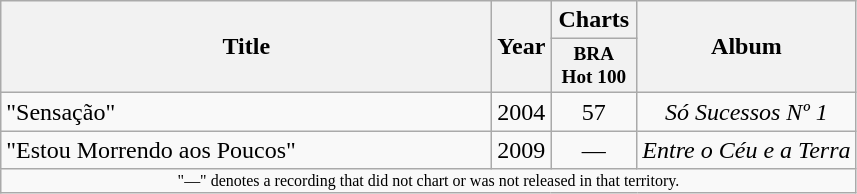<table class="wikitable">
<tr>
<th rowspan="2"  style="width:20em;">Title</th>
<th rowspan="2">Year</th>
<th colspan="1">Charts</th>
<th rowspan="2">Album</th>
</tr>
<tr>
<th scope="col" style="width:4em;font-size:80%;">BRA<br>Hot 100<br></th>
</tr>
<tr>
<td>"Sensação"</td>
<td>2004</td>
<td align="center">57</td>
<td align="center"><em>Só Sucessos Nº 1</em></td>
</tr>
<tr>
<td>"Estou Morrendo aos Poucos"</td>
<td>2009</td>
<td align="center">—</td>
<td align="center"><em>Entre o Céu e a Terra</em></td>
</tr>
<tr>
<td colspan="11" style="text-align:center; font-size:8pt;">"—" denotes a recording that did not chart or was not released in that territory.</td>
</tr>
</table>
